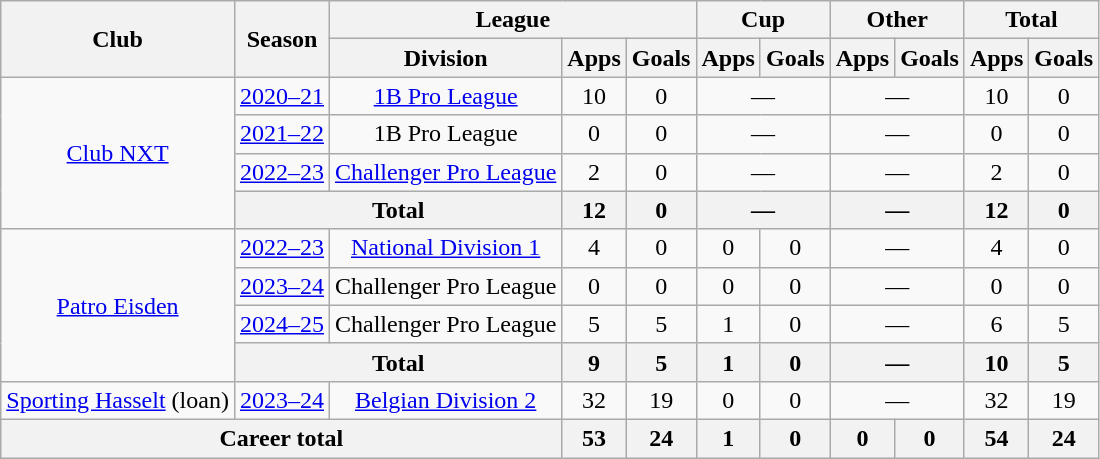<table class=wikitable style=text-align:center>
<tr>
<th rowspan="2">Club</th>
<th rowspan="2">Season</th>
<th colspan="3">League</th>
<th colspan="2">Cup</th>
<th colspan="2">Other</th>
<th colspan="2">Total</th>
</tr>
<tr>
<th>Division</th>
<th>Apps</th>
<th>Goals</th>
<th>Apps</th>
<th>Goals</th>
<th>Apps</th>
<th>Goals</th>
<th>Apps</th>
<th>Goals</th>
</tr>
<tr>
<td rowspan="4"><a href='#'>Club NXT</a></td>
<td><a href='#'>2020–21</a></td>
<td><a href='#'>1B Pro League</a></td>
<td>10</td>
<td>0</td>
<td colspan="2">—</td>
<td colspan="2">—</td>
<td>10</td>
<td>0</td>
</tr>
<tr>
<td><a href='#'>2021–22</a></td>
<td>1B Pro League</td>
<td>0</td>
<td>0</td>
<td colspan="2">—</td>
<td colspan="2">—</td>
<td>0</td>
<td>0</td>
</tr>
<tr>
<td><a href='#'>2022–23</a></td>
<td><a href='#'>Challenger Pro League</a></td>
<td>2</td>
<td>0</td>
<td colspan="2">—</td>
<td colspan="2">—</td>
<td>2</td>
<td>0</td>
</tr>
<tr>
<th colspan="2">Total</th>
<th>12</th>
<th>0</th>
<th colspan="2">—</th>
<th colspan="2">—</th>
<th>12</th>
<th>0</th>
</tr>
<tr>
<td rowspan="4"><a href='#'>Patro Eisden</a></td>
<td><a href='#'>2022–23</a></td>
<td><a href='#'>National Division 1</a></td>
<td>4</td>
<td>0</td>
<td>0</td>
<td>0</td>
<td colspan="2">—</td>
<td>4</td>
<td>0</td>
</tr>
<tr>
<td><a href='#'>2023–24</a></td>
<td>Challenger Pro League</td>
<td>0</td>
<td>0</td>
<td>0</td>
<td>0</td>
<td colspan="2">—</td>
<td>0</td>
<td>0</td>
</tr>
<tr>
<td><a href='#'>2024–25</a></td>
<td>Challenger Pro League</td>
<td>5</td>
<td>5</td>
<td>1</td>
<td>0</td>
<td colspan="2">—</td>
<td>6</td>
<td>5</td>
</tr>
<tr>
<th colspan="2">Total</th>
<th>9</th>
<th>5</th>
<th>1</th>
<th>0</th>
<th colspan="2">—</th>
<th>10</th>
<th>5</th>
</tr>
<tr>
<td><a href='#'>Sporting Hasselt</a> (loan)</td>
<td><a href='#'>2023–24</a></td>
<td><a href='#'>Belgian Division 2</a></td>
<td>32</td>
<td>19</td>
<td>0</td>
<td>0</td>
<td colspan="2">—</td>
<td>32</td>
<td>19</td>
</tr>
<tr>
<th colspan="3">Career total</th>
<th>53</th>
<th>24</th>
<th>1</th>
<th>0</th>
<th>0</th>
<th>0</th>
<th>54</th>
<th>24</th>
</tr>
</table>
